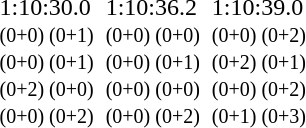<table>
<tr>
<td><br></td>
<td></td>
<td>1:10:30.0<br><small>(0+0) (0+1)<br>(0+0) (0+1)<br>(0+2) (0+0)<br>(0+0) (0+2)</small></td>
<td></td>
<td>1:10:36.2<br><small>(0+0) (0+0)<br>(0+0) (0+1)<br>(0+0) (0+0)<br>(0+0) (0+2)</small></td>
<td></td>
<td>1:10:39.0<br><small>(0+0) (0+2)<br>(0+2) (0+1)<br>(0+0) (0+2)<br>(0+1) (0+3)</small></td>
</tr>
</table>
